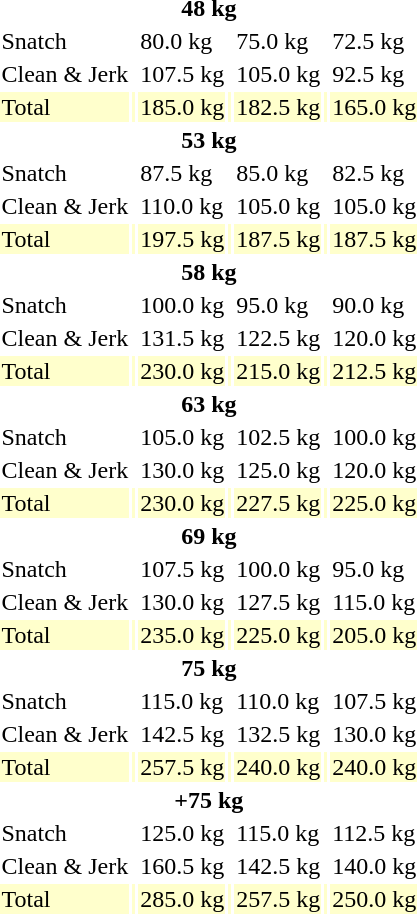<table>
<tr>
<th colspan=7>48 kg</th>
</tr>
<tr>
<td>Snatch</td>
<td></td>
<td>80.0 kg</td>
<td></td>
<td>75.0 kg</td>
<td></td>
<td>72.5 kg</td>
</tr>
<tr>
<td>Clean & Jerk</td>
<td></td>
<td>107.5 kg</td>
<td></td>
<td>105.0 kg</td>
<td></td>
<td>92.5 kg</td>
</tr>
<tr bgcolor=ffffcc>
<td>Total</td>
<td></td>
<td>185.0 kg</td>
<td></td>
<td>182.5 kg</td>
<td></td>
<td>165.0 kg</td>
</tr>
<tr>
<th colspan=7>53 kg</th>
</tr>
<tr>
<td>Snatch</td>
<td></td>
<td>87.5 kg</td>
<td></td>
<td>85.0 kg</td>
<td></td>
<td>82.5 kg</td>
</tr>
<tr>
<td>Clean & Jerk</td>
<td></td>
<td>110.0 kg</td>
<td></td>
<td>105.0 kg</td>
<td></td>
<td>105.0 kg</td>
</tr>
<tr bgcolor=ffffcc>
<td>Total</td>
<td></td>
<td>197.5 kg</td>
<td></td>
<td>187.5 kg</td>
<td></td>
<td>187.5 kg</td>
</tr>
<tr>
<th colspan=7>58 kg</th>
</tr>
<tr>
<td>Snatch</td>
<td></td>
<td>100.0 kg</td>
<td></td>
<td>95.0 kg</td>
<td></td>
<td>90.0 kg</td>
</tr>
<tr>
<td>Clean & Jerk</td>
<td></td>
<td>131.5 kg<br></td>
<td></td>
<td>122.5 kg</td>
<td></td>
<td>120.0 kg</td>
</tr>
<tr bgcolor=ffffcc>
<td>Total</td>
<td></td>
<td>230.0 kg</td>
<td></td>
<td>215.0 kg</td>
<td></td>
<td>212.5 kg</td>
</tr>
<tr>
<th colspan=7>63 kg</th>
</tr>
<tr>
<td>Snatch</td>
<td></td>
<td>105.0 kg</td>
<td></td>
<td>102.5 kg</td>
<td></td>
<td>100.0 kg</td>
</tr>
<tr>
<td>Clean & Jerk</td>
<td></td>
<td>130.0 kg</td>
<td></td>
<td>125.0 kg</td>
<td></td>
<td>120.0 kg</td>
</tr>
<tr bgcolor=ffffcc>
<td>Total</td>
<td></td>
<td>230.0 kg</td>
<td></td>
<td>227.5 kg</td>
<td></td>
<td>225.0 kg</td>
</tr>
<tr>
<th colspan=7>69 kg</th>
</tr>
<tr>
<td>Snatch</td>
<td></td>
<td>107.5 kg</td>
<td></td>
<td>100.0 kg</td>
<td></td>
<td>95.0 kg</td>
</tr>
<tr>
<td>Clean & Jerk</td>
<td></td>
<td>130.0 kg</td>
<td></td>
<td>127.5 kg</td>
<td></td>
<td>115.0 kg</td>
</tr>
<tr bgcolor=ffffcc>
<td>Total</td>
<td></td>
<td>235.0 kg</td>
<td></td>
<td>225.0 kg</td>
<td></td>
<td>205.0 kg</td>
</tr>
<tr>
<th colspan=7>75 kg</th>
</tr>
<tr>
<td>Snatch</td>
<td></td>
<td>115.0 kg</td>
<td></td>
<td>110.0 kg</td>
<td></td>
<td>107.5 kg</td>
</tr>
<tr>
<td>Clean & Jerk</td>
<td></td>
<td>142.5 kg<br></td>
<td></td>
<td>132.5 kg</td>
<td></td>
<td>130.0 kg</td>
</tr>
<tr bgcolor=ffffcc>
<td>Total</td>
<td></td>
<td>257.5 kg<br></td>
<td></td>
<td>240.0 kg</td>
<td></td>
<td>240.0 kg</td>
</tr>
<tr>
<th colspan=7>+75 kg</th>
</tr>
<tr>
<td>Snatch</td>
<td></td>
<td>125.0 kg</td>
<td></td>
<td>115.0 kg</td>
<td></td>
<td>112.5 kg</td>
</tr>
<tr>
<td>Clean & Jerk</td>
<td></td>
<td>160.5 kg<br></td>
<td></td>
<td>142.5 kg</td>
<td></td>
<td>140.0 kg</td>
</tr>
<tr bgcolor=ffffcc>
<td>Total</td>
<td></td>
<td>285.0 kg</td>
<td></td>
<td>257.5 kg</td>
<td></td>
<td>250.0 kg</td>
</tr>
</table>
